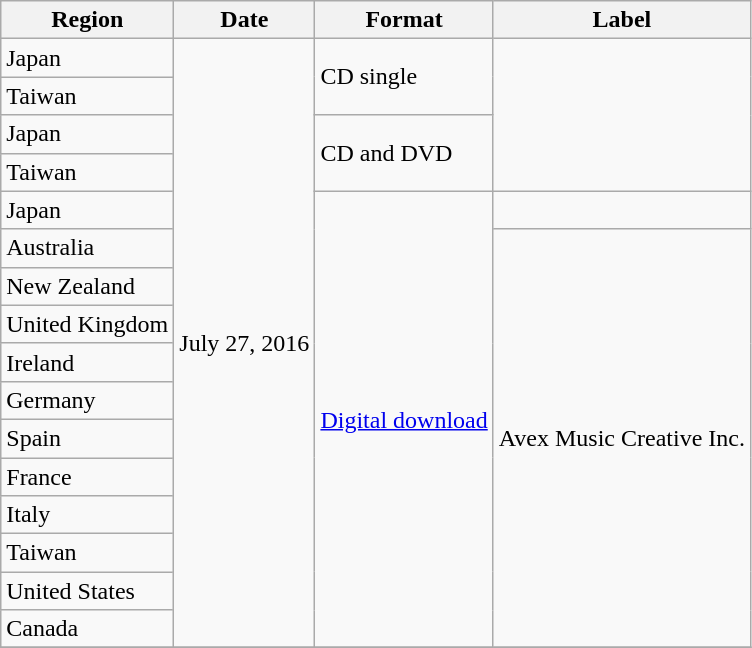<table class="wikitable plainrowheaders">
<tr>
<th scope="col">Region</th>
<th scope="col">Date</th>
<th scope="col">Format</th>
<th scope="col">Label</th>
</tr>
<tr>
<td>Japan</td>
<td rowspan="16">July 27, 2016</td>
<td rowspan="2">CD single</td>
<td rowspan="4"></td>
</tr>
<tr>
<td>Taiwan</td>
</tr>
<tr>
<td>Japan</td>
<td rowspan="2">CD and DVD</td>
</tr>
<tr>
<td>Taiwan</td>
</tr>
<tr>
<td>Japan</td>
<td rowspan="12"><a href='#'>Digital download</a></td>
<td></td>
</tr>
<tr>
<td>Australia</td>
<td rowspan="11">Avex Music Creative Inc.</td>
</tr>
<tr>
<td>New Zealand</td>
</tr>
<tr>
<td>United Kingdom</td>
</tr>
<tr>
<td>Ireland</td>
</tr>
<tr>
<td>Germany</td>
</tr>
<tr>
<td>Spain</td>
</tr>
<tr>
<td>France</td>
</tr>
<tr>
<td>Italy</td>
</tr>
<tr>
<td>Taiwan</td>
</tr>
<tr>
<td>United States</td>
</tr>
<tr>
<td>Canada</td>
</tr>
<tr>
</tr>
</table>
